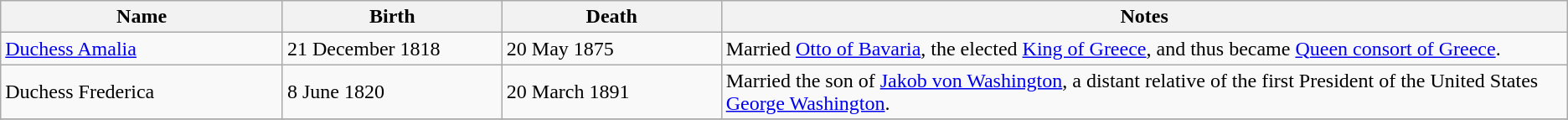<table class="wikitable sortable">
<tr>
<th width="18%">Name</th>
<th width="14%">Birth</th>
<th width="14%">Death</th>
<th width="62%">Notes</th>
</tr>
<tr>
<td><a href='#'>Duchess Amalia</a></td>
<td>21 December 1818</td>
<td>20 May 1875</td>
<td>Married <a href='#'>Otto of Bavaria</a>, the elected <a href='#'>King of Greece</a>, and thus became <a href='#'>Queen consort of Greece</a>.</td>
</tr>
<tr>
<td>Duchess Frederica</td>
<td>8 June 1820</td>
<td>20 March 1891</td>
<td>Married the son of <a href='#'>Jakob von Washington</a>, a distant relative of the first President of the United States <a href='#'>George Washington</a>.</td>
</tr>
<tr>
</tr>
</table>
